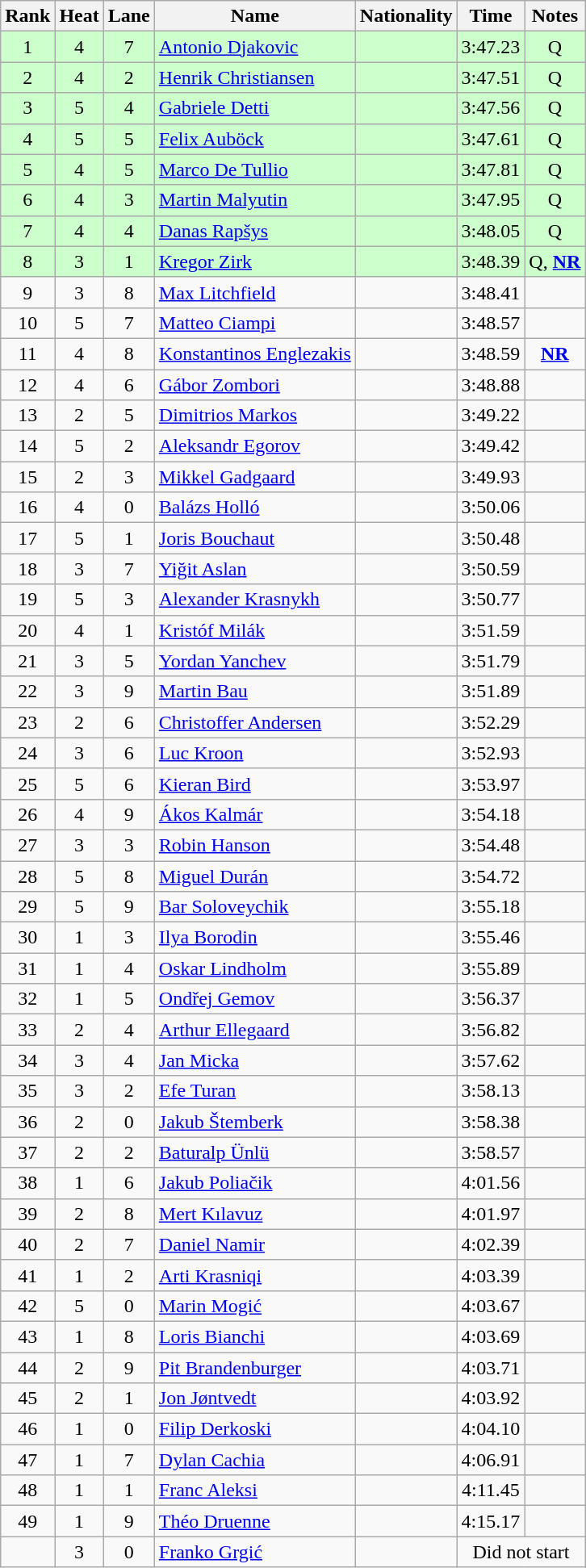<table class="wikitable sortable" style="text-align:center">
<tr>
<th>Rank</th>
<th>Heat</th>
<th>Lane</th>
<th>Name</th>
<th>Nationality</th>
<th>Time</th>
<th>Notes</th>
</tr>
<tr bgcolor=ccffcc>
<td>1</td>
<td>4</td>
<td>7</td>
<td align=left><a href='#'>Antonio Djakovic</a></td>
<td align=left></td>
<td>3:47.23</td>
<td>Q</td>
</tr>
<tr bgcolor=ccffcc>
<td>2</td>
<td>4</td>
<td>2</td>
<td align=left><a href='#'>Henrik Christiansen</a></td>
<td align=left></td>
<td>3:47.51</td>
<td>Q</td>
</tr>
<tr bgcolor=ccffcc>
<td>3</td>
<td>5</td>
<td>4</td>
<td align=left><a href='#'>Gabriele Detti</a></td>
<td align=left></td>
<td>3:47.56</td>
<td>Q</td>
</tr>
<tr bgcolor=ccffcc>
<td>4</td>
<td>5</td>
<td>5</td>
<td align=left><a href='#'>Felix Auböck</a></td>
<td align=left></td>
<td>3:47.61</td>
<td>Q</td>
</tr>
<tr bgcolor=ccffcc>
<td>5</td>
<td>4</td>
<td>5</td>
<td align=left><a href='#'>Marco De Tullio</a></td>
<td align=left></td>
<td>3:47.81</td>
<td>Q</td>
</tr>
<tr bgcolor=ccffcc>
<td>6</td>
<td>4</td>
<td>3</td>
<td align=left><a href='#'>Martin Malyutin</a></td>
<td align=left></td>
<td>3:47.95</td>
<td>Q</td>
</tr>
<tr bgcolor=ccffcc>
<td>7</td>
<td>4</td>
<td>4</td>
<td align=left><a href='#'>Danas Rapšys</a></td>
<td align=left></td>
<td>3:48.05</td>
<td>Q</td>
</tr>
<tr bgcolor=ccffcc>
<td>8</td>
<td>3</td>
<td>1</td>
<td align=left><a href='#'>Kregor Zirk</a></td>
<td align=left></td>
<td>3:48.39</td>
<td>Q, <strong><a href='#'>NR</a></strong></td>
</tr>
<tr>
<td>9</td>
<td>3</td>
<td>8</td>
<td align=left><a href='#'>Max Litchfield</a></td>
<td align=left></td>
<td>3:48.41</td>
<td></td>
</tr>
<tr>
<td>10</td>
<td>5</td>
<td>7</td>
<td align=left><a href='#'>Matteo Ciampi</a></td>
<td align=left></td>
<td>3:48.57</td>
<td></td>
</tr>
<tr>
<td>11</td>
<td>4</td>
<td>8</td>
<td align=left><a href='#'>Konstantinos Englezakis</a></td>
<td align=left></td>
<td>3:48.59</td>
<td><strong><a href='#'>NR</a></strong></td>
</tr>
<tr>
<td>12</td>
<td>4</td>
<td>6</td>
<td align=left><a href='#'>Gábor Zombori</a></td>
<td align=left></td>
<td>3:48.88</td>
<td></td>
</tr>
<tr>
<td>13</td>
<td>2</td>
<td>5</td>
<td align=left><a href='#'>Dimitrios Markos</a></td>
<td align=left></td>
<td>3:49.22</td>
<td></td>
</tr>
<tr>
<td>14</td>
<td>5</td>
<td>2</td>
<td align=left><a href='#'>Aleksandr Egorov</a></td>
<td align=left></td>
<td>3:49.42</td>
<td></td>
</tr>
<tr>
<td>15</td>
<td>2</td>
<td>3</td>
<td align=left><a href='#'>Mikkel Gadgaard</a></td>
<td align=left></td>
<td>3:49.93</td>
<td></td>
</tr>
<tr>
<td>16</td>
<td>4</td>
<td>0</td>
<td align=left><a href='#'>Balázs Holló</a></td>
<td align=left></td>
<td>3:50.06</td>
<td></td>
</tr>
<tr>
<td>17</td>
<td>5</td>
<td>1</td>
<td align=left><a href='#'>Joris Bouchaut</a></td>
<td align=left></td>
<td>3:50.48</td>
<td></td>
</tr>
<tr>
<td>18</td>
<td>3</td>
<td>7</td>
<td align=left><a href='#'>Yiğit Aslan</a></td>
<td align=left></td>
<td>3:50.59</td>
<td></td>
</tr>
<tr>
<td>19</td>
<td>5</td>
<td>3</td>
<td align=left><a href='#'>Alexander Krasnykh</a></td>
<td align=left></td>
<td>3:50.77</td>
<td></td>
</tr>
<tr>
<td>20</td>
<td>4</td>
<td>1</td>
<td align=left><a href='#'>Kristóf Milák</a></td>
<td align=left></td>
<td>3:51.59</td>
<td></td>
</tr>
<tr>
<td>21</td>
<td>3</td>
<td>5</td>
<td align=left><a href='#'>Yordan Yanchev</a></td>
<td align=left></td>
<td>3:51.79</td>
<td></td>
</tr>
<tr>
<td>22</td>
<td>3</td>
<td>9</td>
<td align=left><a href='#'>Martin Bau</a></td>
<td align=left></td>
<td>3:51.89</td>
<td></td>
</tr>
<tr>
<td>23</td>
<td>2</td>
<td>6</td>
<td align=left><a href='#'>Christoffer Andersen</a></td>
<td align=left></td>
<td>3:52.29</td>
<td></td>
</tr>
<tr>
<td>24</td>
<td>3</td>
<td>6</td>
<td align=left><a href='#'>Luc Kroon</a></td>
<td align=left></td>
<td>3:52.93</td>
<td></td>
</tr>
<tr>
<td>25</td>
<td>5</td>
<td>6</td>
<td align=left><a href='#'>Kieran Bird</a></td>
<td align=left></td>
<td>3:53.97</td>
<td></td>
</tr>
<tr>
<td>26</td>
<td>4</td>
<td>9</td>
<td align=left><a href='#'>Ákos Kalmár</a></td>
<td align=left></td>
<td>3:54.18</td>
<td></td>
</tr>
<tr>
<td>27</td>
<td>3</td>
<td>3</td>
<td align=left><a href='#'>Robin Hanson</a></td>
<td align=left></td>
<td>3:54.48</td>
<td></td>
</tr>
<tr>
<td>28</td>
<td>5</td>
<td>8</td>
<td align=left><a href='#'>Miguel Durán</a></td>
<td align=left></td>
<td>3:54.72</td>
<td></td>
</tr>
<tr>
<td>29</td>
<td>5</td>
<td>9</td>
<td align=left><a href='#'>Bar Soloveychik</a></td>
<td align=left></td>
<td>3:55.18</td>
<td></td>
</tr>
<tr>
<td>30</td>
<td>1</td>
<td>3</td>
<td align=left><a href='#'>Ilya Borodin</a></td>
<td align=left></td>
<td>3:55.46</td>
<td></td>
</tr>
<tr>
<td>31</td>
<td>1</td>
<td>4</td>
<td align=left><a href='#'>Oskar Lindholm</a></td>
<td align=left></td>
<td>3:55.89</td>
<td></td>
</tr>
<tr>
<td>32</td>
<td>1</td>
<td>5</td>
<td align=left><a href='#'>Ondřej Gemov</a></td>
<td align=left></td>
<td>3:56.37</td>
<td></td>
</tr>
<tr>
<td>33</td>
<td>2</td>
<td>4</td>
<td align=left><a href='#'>Arthur Ellegaard</a></td>
<td align=left></td>
<td>3:56.82</td>
<td></td>
</tr>
<tr>
<td>34</td>
<td>3</td>
<td>4</td>
<td align=left><a href='#'>Jan Micka</a></td>
<td align=left></td>
<td>3:57.62</td>
<td></td>
</tr>
<tr>
<td>35</td>
<td>3</td>
<td>2</td>
<td align=left><a href='#'>Efe Turan</a></td>
<td align=left></td>
<td>3:58.13</td>
<td></td>
</tr>
<tr>
<td>36</td>
<td>2</td>
<td>0</td>
<td align=left><a href='#'>Jakub Štemberk</a></td>
<td align=left></td>
<td>3:58.38</td>
<td></td>
</tr>
<tr>
<td>37</td>
<td>2</td>
<td>2</td>
<td align=left><a href='#'>Baturalp Ünlü</a></td>
<td align=left></td>
<td>3:58.57</td>
<td></td>
</tr>
<tr>
<td>38</td>
<td>1</td>
<td>6</td>
<td align=left><a href='#'>Jakub Poliačik</a></td>
<td align=left></td>
<td>4:01.56</td>
<td></td>
</tr>
<tr>
<td>39</td>
<td>2</td>
<td>8</td>
<td align=left><a href='#'>Mert Kılavuz</a></td>
<td align=left></td>
<td>4:01.97</td>
<td></td>
</tr>
<tr>
<td>40</td>
<td>2</td>
<td>7</td>
<td align=left><a href='#'>Daniel Namir</a></td>
<td align=left></td>
<td>4:02.39</td>
<td></td>
</tr>
<tr>
<td>41</td>
<td>1</td>
<td>2</td>
<td align=left><a href='#'>Arti Krasniqi</a></td>
<td align=left></td>
<td>4:03.39</td>
<td></td>
</tr>
<tr>
<td>42</td>
<td>5</td>
<td>0</td>
<td align=left><a href='#'>Marin Mogić</a></td>
<td align=left></td>
<td>4:03.67</td>
<td></td>
</tr>
<tr>
<td>43</td>
<td>1</td>
<td>8</td>
<td align=left><a href='#'>Loris Bianchi</a></td>
<td align=left></td>
<td>4:03.69</td>
<td></td>
</tr>
<tr>
<td>44</td>
<td>2</td>
<td>9</td>
<td align=left><a href='#'>Pit Brandenburger</a></td>
<td align=left></td>
<td>4:03.71</td>
<td></td>
</tr>
<tr>
<td>45</td>
<td>2</td>
<td>1</td>
<td align=left><a href='#'>Jon Jøntvedt</a></td>
<td align=left></td>
<td>4:03.92</td>
<td></td>
</tr>
<tr>
<td>46</td>
<td>1</td>
<td>0</td>
<td align=left><a href='#'>Filip Derkoski</a></td>
<td align=left></td>
<td>4:04.10</td>
<td></td>
</tr>
<tr>
<td>47</td>
<td>1</td>
<td>7</td>
<td align=left><a href='#'>Dylan Cachia</a></td>
<td align=left></td>
<td>4:06.91</td>
<td></td>
</tr>
<tr>
<td>48</td>
<td>1</td>
<td>1</td>
<td align=left><a href='#'>Franc Aleksi</a></td>
<td align=left></td>
<td>4:11.45</td>
<td></td>
</tr>
<tr>
<td>49</td>
<td>1</td>
<td>9</td>
<td align=left><a href='#'>Théo Druenne</a></td>
<td align=left></td>
<td>4:15.17</td>
<td></td>
</tr>
<tr>
<td></td>
<td>3</td>
<td>0</td>
<td align=left><a href='#'>Franko Grgić</a></td>
<td align=left></td>
<td colspan=2>Did not start</td>
</tr>
</table>
